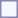<table style="border:1px solid #8888aa; background-color:#f7f8ff; padding:5px; font-size:95%; margin: 0px 12px 12px 0px;">
</table>
